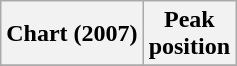<table class="wikitable plainrowheaders" style="text-align:center">
<tr>
<th scope="col">Chart (2007)</th>
<th scope="col">Peak<br>position</th>
</tr>
<tr>
</tr>
</table>
